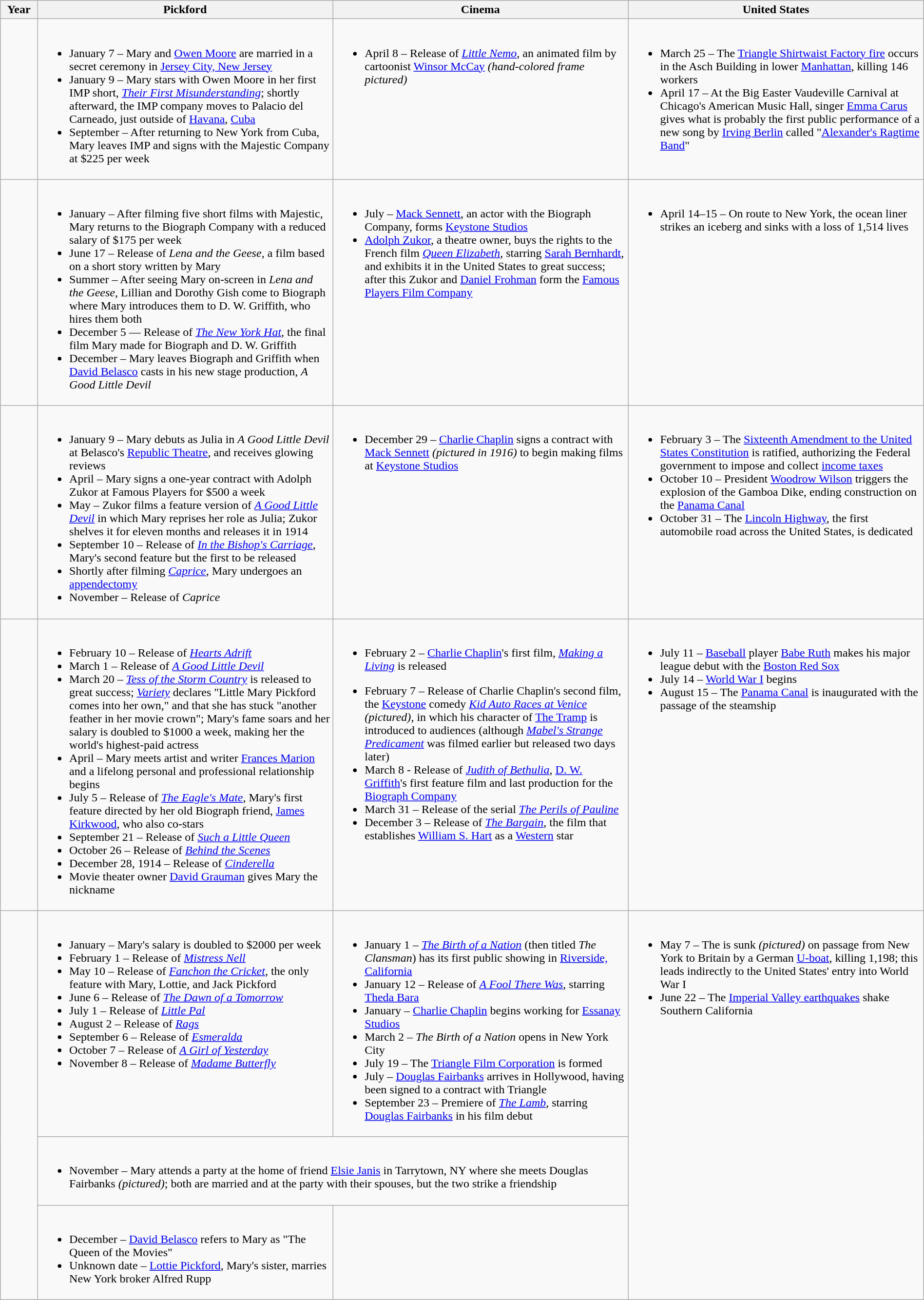<table class="wikitable sticky-header" width=100%>
<tr>
<th width=4%>Year</th>
<th width=32%>Pickford</th>
<th width=32%>Cinema</th>
<th width=32%>United States</th>
</tr>
<tr valign=top>
<td><br></td>
<td><br><ul><li>January 7 – Mary and <a href='#'>Owen Moore</a> are married in a secret ceremony in <a href='#'>Jersey City, New Jersey</a></li><li>January 9 – Mary stars with Owen Moore in her first IMP short, <em><a href='#'>Their First Misunderstanding</a></em>; shortly afterward, the IMP company moves to Palacio del Carneado, just outside of <a href='#'>Havana</a>, <a href='#'>Cuba</a></li><li>September – After returning to New York from Cuba, Mary leaves IMP and signs with the Majestic Company at $225 per week</li></ul></td>
<td><br><ul><li>April 8 – Release of <em><a href='#'>Little Nemo</a></em>, an animated film by cartoonist <a href='#'>Winsor McCay</a> <em>(hand-colored frame pictured)</em></li></ul></td>
<td><br><ul><li>March 25 – The <a href='#'>Triangle Shirtwaist Factory fire</a> occurs in the Asch Building in lower <a href='#'>Manhattan</a>, killing 146 workers</li><li>April 17 – At the Big Easter Vaudeville Carnival at Chicago's American Music Hall, singer <a href='#'>Emma Carus</a> gives what is probably the first public performance of a new song by <a href='#'>Irving Berlin</a> called "<a href='#'>Alexander's Ragtime Band</a>"</li></ul></td>
</tr>
<tr valign=top>
<td><br></td>
<td><br><ul><li>January – After filming five short films with Majestic, Mary returns to the Biograph Company with a reduced salary of $175 per week</li><li>June 17 – Release of <em>Lena and the Geese</em>, a film based on a short story written by Mary</li><li>Summer – After seeing Mary on-screen in <em>Lena and the Geese</em>, Lillian and Dorothy Gish come to Biograph where Mary introduces them to D. W. Griffith, who hires them both</li><li>December 5 — Release of <em><a href='#'>The New York Hat</a></em>, the final film Mary made for Biograph and D. W. Griffith</li><li>December – Mary leaves Biograph and Griffith when <a href='#'>David Belasco</a> casts in his new stage production, <em>A Good Little Devil</em></li></ul></td>
<td><br><ul><li>July – <a href='#'>Mack Sennett</a>, an actor with the Biograph Company, forms <a href='#'>Keystone Studios</a></li><li><a href='#'>Adolph Zukor</a>, a theatre owner, buys the rights to the French film <em><a href='#'>Queen Elizabeth</a></em>, starring <a href='#'>Sarah Bernhardt</a>, and exhibits it in the United States to great success; after this Zukor and <a href='#'>Daniel Frohman</a> form the <a href='#'>Famous Players Film Company</a></li></ul></td>
<td><br><ul><li>April 14–15 – On route to New York, the ocean liner  strikes an iceberg and sinks with a loss of 1,514 lives</li></ul></td>
</tr>
<tr valign=top>
<td><br></td>
<td><br><ul><li>January 9 – Mary debuts as Julia in <em>A Good Little Devil</em> at Belasco's <a href='#'>Republic Theatre</a>, and receives glowing reviews</li><li>April – Mary signs a one-year contract with Adolph Zukor at Famous Players for $500 a week</li><li>May – Zukor films a feature version of <em><a href='#'>A Good Little Devil</a></em> in which Mary reprises her role as Julia; Zukor shelves it for eleven months and releases it in 1914</li><li>September 10 – Release of <em><a href='#'>In the Bishop's Carriage</a></em>, Mary's second feature but the first to be released</li><li>Shortly after filming <em><a href='#'>Caprice</a></em>, Mary undergoes an <a href='#'>appendectomy</a></li><li>November – Release of <em>Caprice</em></li></ul></td>
<td><br><ul><li>December 29 – <a href='#'>Charlie Chaplin</a> signs a contract with <a href='#'>Mack Sennett</a> <em>(pictured in 1916)</em> to begin making films at <a href='#'>Keystone Studios</a></li></ul></td>
<td><br><ul><li>February 3 – The <a href='#'>Sixteenth Amendment to the United States Constitution</a> is ratified, authorizing the Federal government to impose and collect <a href='#'>income taxes</a></li><li>October 10 – President <a href='#'>Woodrow Wilson</a> triggers the explosion of the Gamboa Dike, ending construction on the <a href='#'>Panama Canal</a></li><li>October 31 – The <a href='#'>Lincoln Highway</a>, the first automobile road across the United States, is dedicated</li></ul></td>
</tr>
<tr valign=top>
<td><br></td>
<td><br><ul><li>February 10 – Release of <em><a href='#'>Hearts Adrift</a></em></li><li>March 1 – Release of <em><a href='#'>A Good Little Devil</a></em></li><li>March 20 – <em><a href='#'>Tess of the Storm Country</a></em> is released to great success; <em><a href='#'>Variety</a></em> declares "Little Mary Pickford comes into her own," and that she has stuck "another feather in her movie crown"; Mary's fame soars and her salary is doubled to $1000 a week, making her the world's highest-paid actress</li><li>April – Mary meets artist and writer <a href='#'>Frances Marion</a> and a lifelong personal and professional relationship begins</li><li>July 5 – Release of <em><a href='#'>The Eagle's Mate</a></em>, Mary's first feature directed by her old Biograph friend, <a href='#'>James Kirkwood</a>, who also co-stars</li><li>September 21 – Release of <em><a href='#'>Such a Little Queen</a></em></li><li>October 26 – Release of <em><a href='#'>Behind the Scenes</a></em></li><li>December 28, 1914 – Release of <em><a href='#'>Cinderella</a></em></li><li>Movie theater owner <a href='#'>David Grauman</a> gives Mary the nickname </li></ul></td>
<td><br><ul><li>February 2 – <a href='#'>Charlie Chaplin</a>'s first film, <em><a href='#'>Making a Living</a></em> is released</li></ul><ul><li>February 7 – Release of Charlie Chaplin's second film, the <a href='#'>Keystone</a> comedy <em><a href='#'>Kid Auto Races at Venice</a></em> <em>(pictured)</em>, in which his character of <a href='#'>The Tramp</a> is introduced to audiences (although <em><a href='#'>Mabel's Strange Predicament</a></em> was filmed earlier but released two days later)</li><li>March 8 -  Release of <em><a href='#'>Judith of Bethulia</a></em>, <a href='#'>D. W. Griffith</a>'s first feature film and last production for the <a href='#'>Biograph Company</a></li><li>March 31 – Release of the serial <em><a href='#'>The Perils of Pauline</a></em></li><li>December 3 – Release of <em><a href='#'>The Bargain</a></em>, the film that establishes <a href='#'>William S. Hart</a> as a <a href='#'>Western</a> star</li></ul></td>
<td><br><ul><li>July 11 – <a href='#'>Baseball</a> player <a href='#'>Babe Ruth</a> makes his major league debut with the <a href='#'>Boston Red Sox</a></li><li>July 14 – <a href='#'>World War I</a> begins</li><li>August 15 – The <a href='#'>Panama Canal</a> is inaugurated with the passage of the steamship </li></ul></td>
</tr>
<tr valign=top>
<td rowspan=3><br></td>
<td><br><ul><li>January – Mary's salary is doubled to $2000 per week</li><li>February 1 – Release of <em><a href='#'>Mistress Nell</a></em></li><li>May 10 – Release of <em><a href='#'>Fanchon the Cricket</a></em>, the only feature with Mary, Lottie, and Jack Pickford</li><li>June 6 – Release of <em><a href='#'>The Dawn of a Tomorrow</a></em></li><li>July 1 – Release of <em><a href='#'>Little Pal</a></em></li><li>August 2 – Release of <em><a href='#'>Rags</a></em></li><li>September 6 – Release of <em><a href='#'>Esmeralda</a></em></li><li>October 7 – Release of <em><a href='#'>A Girl of Yesterday</a></em></li><li>November 8 – Release of <em><a href='#'>Madame Butterfly</a></em></li></ul></td>
<td><br><ul><li>January 1 – <em><a href='#'>The Birth of a Nation</a></em> (then titled <em>The Clansman</em>) has its first public showing in <a href='#'>Riverside, California</a></li><li>January 12 – Release of <em><a href='#'>A Fool There Was</a></em>, starring <a href='#'>Theda Bara</a></li><li>January – <a href='#'>Charlie Chaplin</a> begins working for <a href='#'>Essanay Studios</a></li><li>March 2 – <em>The Birth of a Nation</em> opens in New York City</li><li>July 19 – The <a href='#'>Triangle Film Corporation</a> is formed</li><li>July – <a href='#'>Douglas Fairbanks</a> arrives in Hollywood, having been signed to a contract with Triangle</li><li>September 23 – Premiere of <em><a href='#'>The Lamb</a></em>, starring <a href='#'>Douglas Fairbanks</a> in his film debut</li></ul></td>
<td rowspan=3><br><ul><li>May 7 – The  is sunk <em>(pictured)</em> on passage from New York to Britain by a German <a href='#'>U-boat</a>, killing 1,198; this leads indirectly to the United States' entry into World War I</li><li>June 22 – The <a href='#'>Imperial Valley earthquakes</a> shake Southern California</li></ul></td>
</tr>
<tr>
<td colspan=2><br><ul><li>November – Mary attends a party at the home of friend <a href='#'>Elsie Janis</a> in Tarrytown, NY where she meets Douglas Fairbanks <em>(pictured)</em>; both are married and at the party with their spouses, but the two strike a friendship</li></ul></td>
</tr>
<tr>
<td><br><ul><li>December – <a href='#'>David Belasco</a> refers to Mary as "The Queen of the Movies"</li><li>Unknown date – <a href='#'>Lottie Pickford</a>, Mary's sister, marries New York broker Alfred Rupp</li></ul></td>
<td></td>
</tr>
</table>
